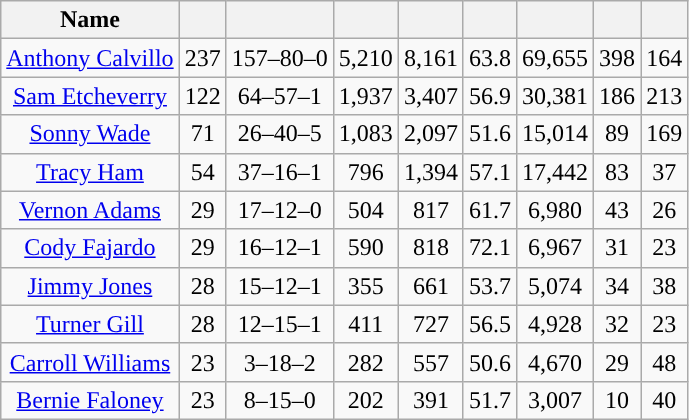<table class="wikitable sortable" style="text-align:center">
<tr>
<th>Name</th>
<th></th>
<th></th>
<th></th>
<th></th>
<th></th>
<th></th>
<th></th>
<th></th>
</tr>
<tr>
<td><a href='#'>Anthony Calvillo</a></td>
<td>237</td>
<td>157–80–0</td>
<td>5,210</td>
<td>8,161</td>
<td>63.8</td>
<td>69,655</td>
<td>398</td>
<td>164</td>
</tr>
<tr>
<td><a href='#'>Sam Etcheverry</a></td>
<td>122</td>
<td>64–57–1</td>
<td>1,937</td>
<td>3,407</td>
<td>56.9</td>
<td>30,381</td>
<td>186</td>
<td>213</td>
</tr>
<tr>
<td><a href='#'>Sonny Wade</a></td>
<td>71</td>
<td>26–40–5</td>
<td>1,083</td>
<td>2,097</td>
<td>51.6</td>
<td>15,014</td>
<td>89</td>
<td>169</td>
</tr>
<tr>
<td><a href='#'>Tracy Ham</a></td>
<td>54</td>
<td>37–16–1</td>
<td>796</td>
<td>1,394</td>
<td>57.1</td>
<td>17,442</td>
<td>83</td>
<td>37</td>
</tr>
<tr>
<td><a href='#'>Vernon Adams</a></td>
<td>29</td>
<td>17–12–0</td>
<td>504</td>
<td>817</td>
<td>61.7</td>
<td>6,980</td>
<td>43</td>
<td>26</td>
</tr>
<tr>
<td><a href='#'>Cody Fajardo</a></td>
<td>29</td>
<td>16–12–1</td>
<td>590</td>
<td>818</td>
<td>72.1</td>
<td>6,967</td>
<td>31</td>
<td>23</td>
</tr>
<tr>
<td><a href='#'>Jimmy Jones</a></td>
<td>28</td>
<td>15–12–1</td>
<td>355</td>
<td>661</td>
<td>53.7</td>
<td>5,074</td>
<td>34</td>
<td>38</td>
</tr>
<tr>
<td><a href='#'>Turner Gill</a></td>
<td>28</td>
<td>12–15–1</td>
<td>411</td>
<td>727</td>
<td>56.5</td>
<td>4,928</td>
<td>32</td>
<td>23</td>
</tr>
<tr>
<td><a href='#'>Carroll Williams</a></td>
<td>23</td>
<td>3–18–2</td>
<td>282</td>
<td>557</td>
<td>50.6</td>
<td>4,670</td>
<td>29</td>
<td>48</td>
</tr>
<tr>
<td><a href='#'>Bernie Faloney</a></td>
<td>23</td>
<td>8–15–0</td>
<td>202</td>
<td>391</td>
<td>51.7</td>
<td>3,007</td>
<td>10</td>
<td>40</td>
</tr>
</table>
